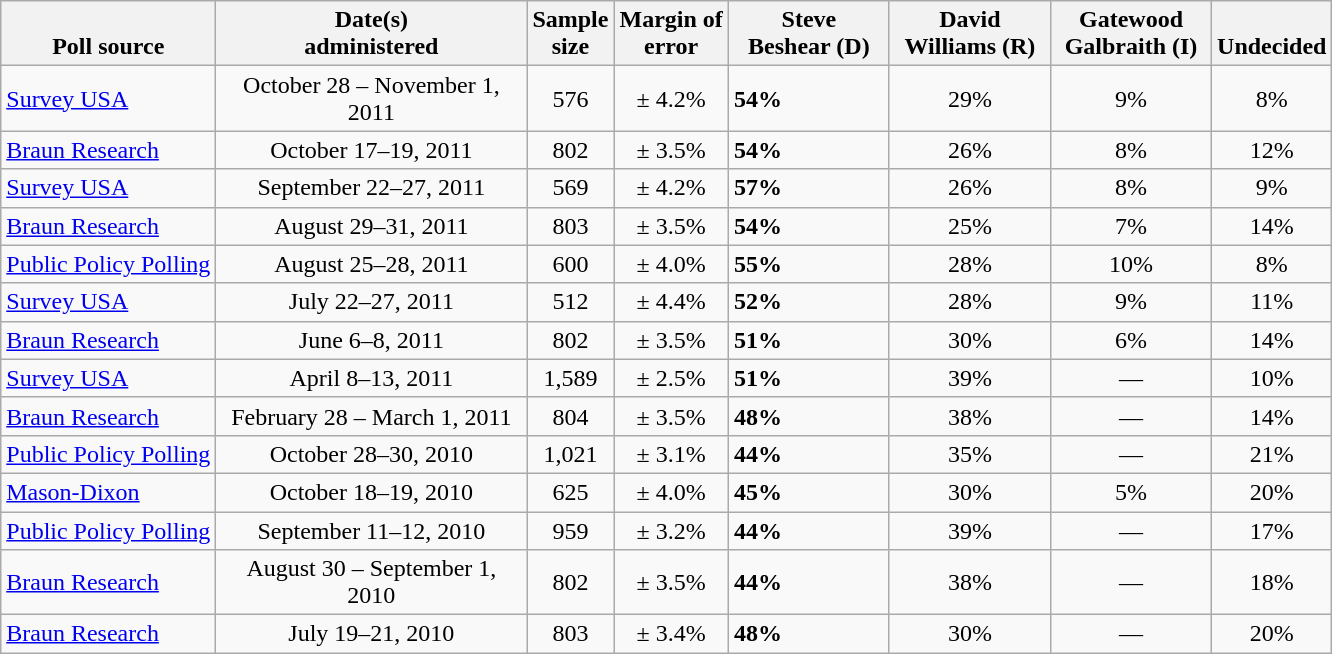<table class="wikitable">
<tr valign= bottom>
<th>Poll source</th>
<th style="width:200px;">Date(s)<br>administered</th>
<th>Sample<br>size</th>
<th>Margin of<br>error</th>
<th style="width:100px;">Steve<br>Beshear (D)</th>
<th style="width:100px;">David<br>Williams (R)</th>
<th style="width:100px;">Gatewood<br>Galbraith (I)</th>
<th>Undecided</th>
</tr>
<tr>
<td><a href='#'>Survey USA</a></td>
<td align=center>October 28 – November 1, 2011</td>
<td align=center>576</td>
<td align=center>± 4.2%</td>
<td><strong>54%</strong></td>
<td align=center>29%</td>
<td align=center>9%</td>
<td align=center>8%</td>
</tr>
<tr>
<td><a href='#'>Braun Research</a></td>
<td align=center>October 17–19, 2011</td>
<td align=center>802</td>
<td align=center>± 3.5%</td>
<td><strong>54%</strong></td>
<td align=center>26%</td>
<td align=center>8%</td>
<td align=center>12%</td>
</tr>
<tr>
<td><a href='#'>Survey USA</a></td>
<td align=center>September 22–27, 2011</td>
<td align=center>569</td>
<td align=center>± 4.2%</td>
<td><strong>57%</strong></td>
<td align=center>26%</td>
<td align=center>8%</td>
<td align=center>9%</td>
</tr>
<tr>
<td><a href='#'>Braun Research</a></td>
<td align=center>August 29–31, 2011</td>
<td align=center>803</td>
<td align=center>± 3.5%</td>
<td><strong>54%</strong></td>
<td align=center>25%</td>
<td align=center>7%</td>
<td align=center>14%</td>
</tr>
<tr>
<td><a href='#'>Public Policy Polling</a></td>
<td align=center>August 25–28, 2011</td>
<td align=center>600</td>
<td align=center>± 4.0%</td>
<td><strong>55%</strong></td>
<td align=center>28%</td>
<td align=center>10%</td>
<td align=center>8%</td>
</tr>
<tr>
<td><a href='#'>Survey USA</a></td>
<td align=center>July 22–27, 2011</td>
<td align=center>512</td>
<td align=center>± 4.4%</td>
<td><strong>52%</strong></td>
<td align=center>28%</td>
<td align=center>9%</td>
<td align=center>11%</td>
</tr>
<tr>
<td><a href='#'>Braun Research</a></td>
<td align=center>June 6–8, 2011</td>
<td align=center>802</td>
<td align=center>± 3.5%</td>
<td><strong>51%</strong></td>
<td align=center>30%</td>
<td align=center>6%</td>
<td align=center>14%</td>
</tr>
<tr>
<td><a href='#'>Survey USA</a></td>
<td align=center>April 8–13, 2011</td>
<td align=center>1,589</td>
<td align=center>± 2.5%</td>
<td><strong>51%</strong></td>
<td align=center>39%</td>
<td align=center>—</td>
<td align=center>10%</td>
</tr>
<tr>
<td><a href='#'>Braun Research</a></td>
<td align=center>February 28 – March 1, 2011</td>
<td align=center>804</td>
<td align=center>± 3.5%</td>
<td><strong>48%</strong></td>
<td align=center>38%</td>
<td align=center>—</td>
<td align=center>14%</td>
</tr>
<tr>
<td><a href='#'>Public Policy Polling</a></td>
<td align=center>October 28–30, 2010</td>
<td align=center>1,021</td>
<td align=center>± 3.1%</td>
<td><strong>44%</strong></td>
<td align=center>35%</td>
<td align=center>—</td>
<td align=center>21%</td>
</tr>
<tr>
<td><a href='#'>Mason-Dixon</a></td>
<td align=center>October 18–19, 2010</td>
<td align=center>625</td>
<td align=center>± 4.0%</td>
<td><strong>45%</strong></td>
<td align=center>30%</td>
<td align=center>5%</td>
<td align=center>20%</td>
</tr>
<tr>
<td><a href='#'>Public Policy Polling</a></td>
<td align=center>September 11–12, 2010</td>
<td align=center>959</td>
<td align=center>± 3.2%</td>
<td><strong>44%</strong></td>
<td align=center>39%</td>
<td align=center>—</td>
<td align=center>17%</td>
</tr>
<tr>
<td><a href='#'>Braun Research</a></td>
<td align=center>August 30 – September 1, 2010</td>
<td align=center>802</td>
<td align=center>± 3.5%</td>
<td><strong>44%</strong></td>
<td align=center>38%</td>
<td align=center>—</td>
<td align=center>18%</td>
</tr>
<tr>
<td><a href='#'>Braun Research</a></td>
<td align=center>July 19–21, 2010</td>
<td align=center>803</td>
<td align=center>± 3.4%</td>
<td><strong>48%</strong></td>
<td align=center>30%</td>
<td align=center>—</td>
<td align=center>20%</td>
</tr>
</table>
